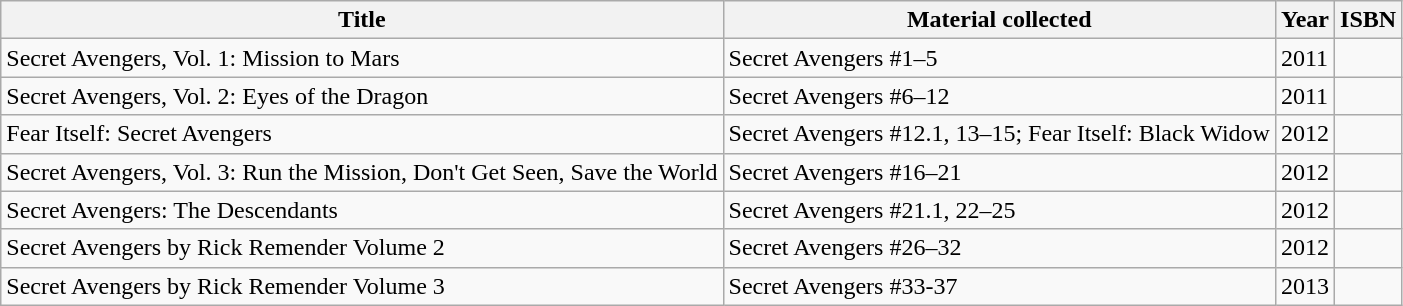<table class="wikitable sortable">
<tr>
<th>Title</th>
<th>Material collected</th>
<th>Year</th>
<th>ISBN</th>
</tr>
<tr>
<td>Secret Avengers, Vol. 1: Mission to Mars</td>
<td>Secret Avengers #1–5</td>
<td>2011</td>
<td></td>
</tr>
<tr>
<td>Secret Avengers, Vol. 2: Eyes of the Dragon</td>
<td>Secret Avengers #6–12</td>
<td>2011</td>
<td></td>
</tr>
<tr>
<td>Fear Itself: Secret Avengers</td>
<td>Secret Avengers #12.1, 13–15; Fear Itself: Black Widow</td>
<td>2012</td>
<td></td>
</tr>
<tr>
<td>Secret Avengers, Vol. 3: Run the Mission, Don't Get Seen, Save the World</td>
<td>Secret Avengers #16–21</td>
<td>2012</td>
<td></td>
</tr>
<tr>
<td>Secret Avengers: The Descendants</td>
<td>Secret Avengers #21.1, 22–25</td>
<td>2012</td>
<td></td>
</tr>
<tr>
<td>Secret Avengers by Rick Remender Volume 2</td>
<td>Secret Avengers #26–32</td>
<td>2012</td>
<td></td>
</tr>
<tr>
<td>Secret Avengers by Rick Remender Volume 3</td>
<td>Secret Avengers #33-37</td>
<td>2013</td>
<td></td>
</tr>
</table>
